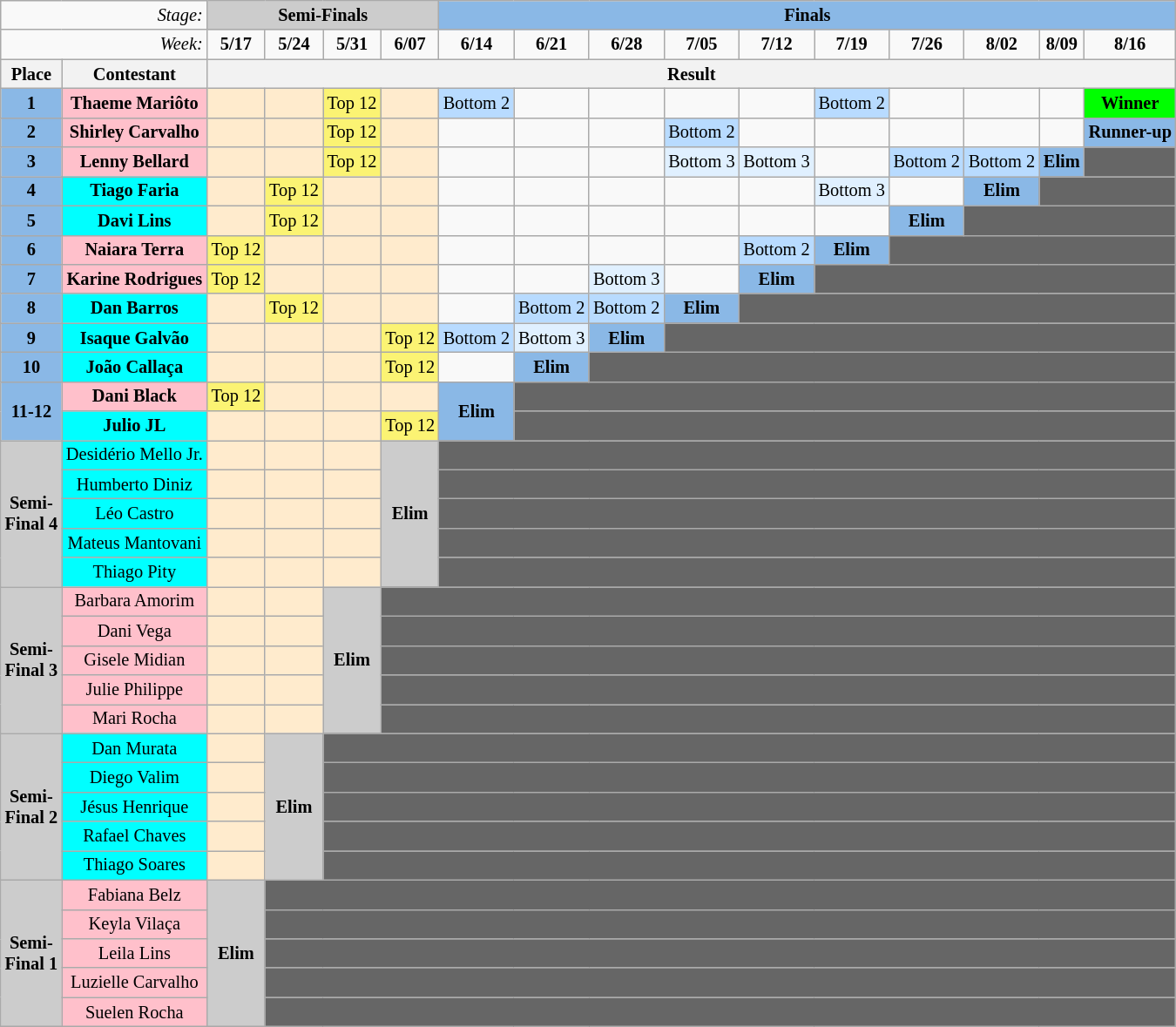<table class="wikitable" style="text-align:center; font-size:85%">
<tr>
<td align="right" colspan=2><em>Stage:</em></td>
<td bgcolor="CCCCCC" colspan=4><strong>Semi-Finals</strong></td>
<td bgcolor="8AB8E6" colspan=10><strong>Finals</strong></td>
</tr>
<tr>
<td align="right" colspan=2><em>Week:</em></td>
<td><strong>5/17</strong></td>
<td><strong>5/24</strong></td>
<td><strong>5/31</strong></td>
<td><strong>6/07</strong></td>
<td><strong>6/14</strong></td>
<td><strong>6/21</strong></td>
<td><strong>6/28</strong></td>
<td><strong>7/05</strong></td>
<td><strong>7/12</strong></td>
<td><strong>7/19</strong></td>
<td><strong>7/26</strong></td>
<td><strong>8/02</strong></td>
<td><strong>8/09</strong></td>
<td><strong>8/16</strong></td>
</tr>
<tr>
<th>Place</th>
<th>Contestant</th>
<th align="center" colspan=14>Result</th>
</tr>
<tr>
<td bgcolor="8AB8E6"><strong>1</strong></td>
<td style="background:pink;"><strong>Thaeme Mariôto</strong></td>
<td bgcolor="FFEBCD"></td>
<td bgcolor="FFEBCD"></td>
<td bgcolor="FBF373">Top 12</td>
<td bgcolor="FFEBCD"></td>
<td bgcolor="B8DBFF">Bottom 2</td>
<td></td>
<td></td>
<td></td>
<td></td>
<td bgcolor="B8DBFF">Bottom 2</td>
<td></td>
<td></td>
<td></td>
<td bgcolor="00FF00"><strong>Winner</strong></td>
</tr>
<tr>
<td bgcolor="8AB8E6"><strong>2</strong></td>
<td style="background:pink;"><strong>Shirley Carvalho</strong></td>
<td bgcolor="FFEBCD"></td>
<td bgcolor="FFEBCD"></td>
<td bgcolor="FBF373">Top 12</td>
<td bgcolor="FFEBCD"></td>
<td></td>
<td></td>
<td></td>
<td bgcolor="B8DBFF">Bottom 2</td>
<td></td>
<td></td>
<td></td>
<td></td>
<td></td>
<td bgcolor="8AB8E6"><strong>Runner-up</strong></td>
</tr>
<tr>
<td bgcolor="8AB8E6"><strong>3</strong></td>
<td style="background:pink;"><strong>Lenny Bellard</strong></td>
<td bgcolor="FFEBCD"></td>
<td bgcolor="FFEBCD"></td>
<td bgcolor="FBF373">Top 12</td>
<td bgcolor="FFEBCD"></td>
<td></td>
<td></td>
<td></td>
<td bgcolor="E0F0FF">Bottom 3</td>
<td bgcolor="E0F0FF">Bottom 3</td>
<td></td>
<td bgcolor="B8DBFF">Bottom 2</td>
<td bgcolor="B8DBFF">Bottom 2</td>
<td bgcolor="8AB8E6"><strong>Elim</strong></td>
<td bgcolor="666666" colspan=1></td>
</tr>
<tr>
<td bgcolor="8AB8E6"><strong>4</strong></td>
<td style="background:cyan;"><strong>Tiago Faria</strong></td>
<td bgcolor="FFEBCD"></td>
<td bgcolor="FBF373">Top 12</td>
<td bgcolor="FFEBCD"></td>
<td bgcolor="FFEBCD"></td>
<td></td>
<td></td>
<td></td>
<td></td>
<td></td>
<td bgcolor="E0F0FF">Bottom 3</td>
<td></td>
<td bgcolor="8AB8E6"><strong>Elim</strong></td>
<td bgcolor="666666" colspan=2></td>
</tr>
<tr>
<td bgcolor="8AB8E6"><strong>5</strong></td>
<td style="background:cyan;"><strong>Davi Lins</strong></td>
<td bgcolor="FFEBCD"></td>
<td bgcolor="FBF373">Top 12</td>
<td bgcolor="FFEBCD"></td>
<td bgcolor="FFEBCD"></td>
<td></td>
<td></td>
<td></td>
<td></td>
<td></td>
<td></td>
<td bgcolor="8AB8E6"><strong>Elim</strong></td>
<td bgcolor="666666" colspan=3></td>
</tr>
<tr>
<td bgcolor="8AB8E6"><strong>6</strong></td>
<td style="background:pink;"><strong>Naiara Terra</strong></td>
<td bgcolor="FBF373">Top 12</td>
<td bgcolor="FFEBCD"></td>
<td bgcolor="FFEBCD"></td>
<td bgcolor="FFEBCD"></td>
<td></td>
<td></td>
<td></td>
<td></td>
<td bgcolor="B8DBFF">Bottom 2</td>
<td bgcolor="8AB8E6"><strong>Elim</strong></td>
<td bgcolor="666666" colspan=4></td>
</tr>
<tr>
<td bgcolor="8AB8E6"><strong>7</strong></td>
<td style="background:pink;"><strong>Karine Rodrigues</strong></td>
<td bgcolor="FBF373">Top 12</td>
<td bgcolor="FFEBCD"></td>
<td bgcolor="FFEBCD"></td>
<td bgcolor="FFEBCD"></td>
<td></td>
<td></td>
<td bgcolor="E0F0FF">Bottom 3</td>
<td></td>
<td bgcolor="8AB8E6"><strong>Elim</strong></td>
<td bgcolor="666666" colspan=5></td>
</tr>
<tr>
<td bgcolor="8AB8E6"><strong>8</strong></td>
<td style="background:cyan;"><strong>Dan Barros</strong></td>
<td bgcolor="FFEBCD"></td>
<td bgcolor="FBF373">Top 12</td>
<td bgcolor="FFEBCD"></td>
<td bgcolor="FFEBCD"></td>
<td></td>
<td bgcolor="B8DBFF">Bottom 2</td>
<td bgcolor="B8DBFF">Bottom 2</td>
<td bgcolor="8AB8E6"><strong>Elim</strong></td>
<td bgcolor="666666" colspan=6></td>
</tr>
<tr>
<td bgcolor="8AB8E6"><strong>9</strong></td>
<td style="background:cyan;"><strong>Isaque Galvão</strong></td>
<td bgcolor="FFEBCD"></td>
<td bgcolor="FFEBCD"></td>
<td bgcolor="FFEBCD"></td>
<td bgcolor="FBF373">Top 12</td>
<td bgcolor="B8DBFF">Bottom 2</td>
<td bgcolor="E0F0FF">Bottom 3</td>
<td bgcolor="8AB8E6"><strong>Elim</strong></td>
<td bgcolor="666666" colspan=7></td>
</tr>
<tr>
<td bgcolor="8AB8E6"><strong>10</strong></td>
<td style="background:cyan;"><strong>João Callaça</strong></td>
<td bgcolor="FFEBCD"></td>
<td bgcolor="FFEBCD"></td>
<td bgcolor="FFEBCD"></td>
<td bgcolor="FBF373">Top 12</td>
<td></td>
<td bgcolor="8AB8E6"><strong>Elim</strong></td>
<td bgcolor="666666" colspan=8></td>
</tr>
<tr>
<td bgcolor="8AB8E6" rowspan=2><strong>11-12</strong></td>
<td style="background:pink;"><strong>Dani Black</strong></td>
<td bgcolor="FBF373">Top 12</td>
<td bgcolor="FFEBCD"></td>
<td bgcolor="FFEBCD"></td>
<td bgcolor="FFEBCD"></td>
<td bgcolor="8AB8E6" rowspan=2><strong>Elim</strong></td>
<td bgcolor="666666" colspan=9></td>
</tr>
<tr>
<td style="background:cyan;"><strong>Julio JL</strong></td>
<td bgcolor="FFEBCD"></td>
<td bgcolor="FFEBCD"></td>
<td bgcolor="FFEBCD"></td>
<td bgcolor="FBF373">Top 12</td>
<td bgcolor="666666" colspan=10></td>
</tr>
<tr>
<td bgcolor="CCCCCC" rowspan=5><strong>Semi-<br>Final 4</strong></td>
<td style="background:cyan;">Desidério Mello Jr.</td>
<td bgcolor="FFEBCD"></td>
<td bgcolor="FFEBCD"></td>
<td bgcolor="FFEBCD"></td>
<td bgcolor="CCCCCC" rowspan=5><strong>Elim</strong></td>
<td bgcolor="666666" colspan=11></td>
</tr>
<tr>
<td style="background:cyan;">Humberto Diniz</td>
<td bgcolor="FFEBCD"></td>
<td bgcolor="FFEBCD"></td>
<td bgcolor="FFEBCD"></td>
<td bgcolor="666666" colspan=11></td>
</tr>
<tr>
<td style="background:cyan;">Léo Castro</td>
<td bgcolor="FFEBCD"></td>
<td bgcolor="FFEBCD"></td>
<td bgcolor="FFEBCD"></td>
<td bgcolor="666666" colspan=11></td>
</tr>
<tr>
<td style="background:cyan;">Mateus Mantovani</td>
<td bgcolor="FFEBCD"></td>
<td bgcolor="FFEBCD"></td>
<td bgcolor="FFEBCD"></td>
<td bgcolor="666666" colspan=11></td>
</tr>
<tr>
<td style="background:cyan;">Thiago Pity</td>
<td bgcolor="FFEBCD"></td>
<td bgcolor="FFEBCD"></td>
<td bgcolor="FFEBCD"></td>
<td bgcolor="666666" colspan=11></td>
</tr>
<tr>
<td bgcolor="CCCCCC" rowspan=5><strong>Semi-<br>Final 3</strong></td>
<td style="background:pink;">Barbara Amorim</td>
<td bgcolor="FFEBCD"></td>
<td bgcolor="FFEBCD"></td>
<td bgcolor="CCCCCC" rowspan=5><strong>Elim</strong></td>
<td bgcolor="666666" colspan=12></td>
</tr>
<tr>
<td style="background:pink;">Dani Vega</td>
<td bgcolor="FFEBCD"></td>
<td bgcolor="FFEBCD"></td>
<td bgcolor="666666" colspan=12></td>
</tr>
<tr>
<td style="background:pink;">Gisele Midian</td>
<td bgcolor="FFEBCD"></td>
<td bgcolor="FFEBCD"></td>
<td bgcolor="666666" colspan=12></td>
</tr>
<tr>
<td style="background:pink;">Julie Philippe</td>
<td bgcolor="FFEBCD"></td>
<td bgcolor="FFEBCD"></td>
<td bgcolor="666666" colspan=12></td>
</tr>
<tr>
<td style="background:pink;">Mari Rocha</td>
<td bgcolor="FFEBCD"></td>
<td bgcolor="FFEBCD"></td>
<td bgcolor="666666" colspan=12></td>
</tr>
<tr>
<td bgcolor="CCCCCC" rowspan=5><strong>Semi-<br>Final 2</strong></td>
<td style="background:cyan;">Dan Murata</td>
<td bgcolor="FFEBCD"></td>
<td bgcolor="CCCCCC" rowspan=5><strong>Elim</strong></td>
<td bgcolor="666666" colspan=13></td>
</tr>
<tr>
<td style="background:cyan;">Diego Valim</td>
<td bgcolor="FFEBCD"></td>
<td bgcolor="666666" colspan=13></td>
</tr>
<tr>
<td style="background:cyan;">Jésus Henrique</td>
<td bgcolor="FFEBCD"></td>
<td bgcolor="666666" colspan=13></td>
</tr>
<tr>
<td style="background:cyan;">Rafael Chaves</td>
<td bgcolor="FFEBCD"></td>
<td bgcolor="666666" colspan=13></td>
</tr>
<tr>
<td style="background:cyan;">Thiago Soares</td>
<td bgcolor="FFEBCD"></td>
<td bgcolor="666666" colspan=13></td>
</tr>
<tr>
<td bgcolor="CCCCCC" rowspan=5><strong>Semi-<br>Final 1</strong></td>
<td style="background:pink;">Fabiana Belz</td>
<td bgcolor="CCCCCC" rowspan=5><strong>Elim</strong></td>
<td bgcolor="666666" colspan=14></td>
</tr>
<tr>
<td style="background:pink;">Keyla Vilaça</td>
<td bgcolor="666666" colspan=14></td>
</tr>
<tr>
<td style="background:pink;">Leila Lins</td>
<td bgcolor="666666" colspan=14></td>
</tr>
<tr>
<td style="background:pink;">Luzielle Carvalho</td>
<td bgcolor="666666" colspan=14></td>
</tr>
<tr>
<td style="background:pink;">Suelen Rocha</td>
<td bgcolor="666666" colspan=14></td>
</tr>
</table>
